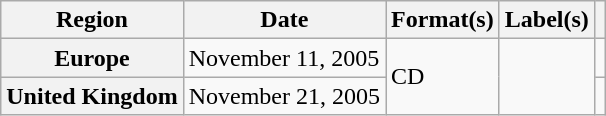<table class="wikitable plainrowheaders">
<tr>
<th scope="col">Region</th>
<th scope="col">Date</th>
<th scope="col">Format(s)</th>
<th scope="col">Label(s)</th>
<th scope="col"></th>
</tr>
<tr>
<th scope="row">Europe</th>
<td>November 11, 2005</td>
<td rowspan="2">CD</td>
<td rowspan="2"></td>
<td></td>
</tr>
<tr>
<th scope="row">United Kingdom</th>
<td>November 21, 2005</td>
<td></td>
</tr>
</table>
